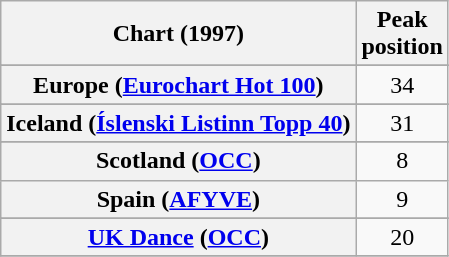<table class="wikitable sortable plainrowheaders" style="text-align:center">
<tr>
<th scope="col">Chart (1997)</th>
<th scope="col">Peak<br>position</th>
</tr>
<tr>
</tr>
<tr>
<th scope="row">Europe (<a href='#'>Eurochart Hot 100</a>)</th>
<td>34</td>
</tr>
<tr>
</tr>
<tr>
<th scope="row">Iceland (<a href='#'>Íslenski Listinn Topp 40</a>)</th>
<td>31</td>
</tr>
<tr>
</tr>
<tr>
</tr>
<tr>
</tr>
<tr>
<th scope="row">Scotland (<a href='#'>OCC</a>)</th>
<td>8</td>
</tr>
<tr>
<th scope="row">Spain (<a href='#'>AFYVE</a>)</th>
<td>9</td>
</tr>
<tr>
</tr>
<tr>
<th scope="row"><a href='#'>UK Dance</a> (<a href='#'>OCC</a>)</th>
<td>20</td>
</tr>
<tr>
</tr>
</table>
